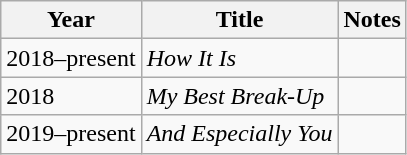<table class="wikitable sortable">
<tr>
<th>Year</th>
<th>Title</th>
<th class="unsortable">Notes</th>
</tr>
<tr>
<td>2018–present</td>
<td><em>How It Is</em></td>
<td></td>
</tr>
<tr>
<td>2018</td>
<td><em>My Best Break-Up</em></td>
<td></td>
</tr>
<tr>
<td>2019–present</td>
<td><em>And Especially You</em></td>
<td></td>
</tr>
</table>
